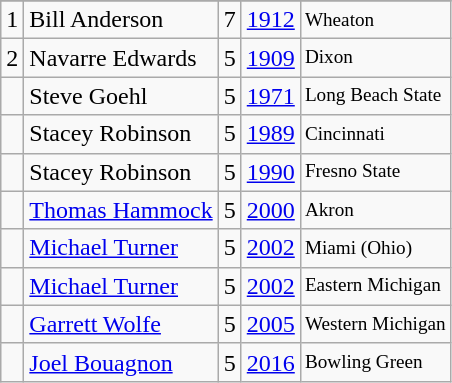<table class="wikitable">
<tr>
</tr>
<tr>
<td>1</td>
<td>Bill Anderson</td>
<td>7</td>
<td><a href='#'>1912</a></td>
<td style="font-size:80%;">Wheaton</td>
</tr>
<tr>
<td>2</td>
<td>Navarre Edwards</td>
<td>5</td>
<td><a href='#'>1909</a></td>
<td style="font-size:80%;">Dixon</td>
</tr>
<tr>
<td></td>
<td>Steve Goehl</td>
<td>5</td>
<td><a href='#'>1971</a></td>
<td style="font-size:80%;">Long Beach State</td>
</tr>
<tr>
<td></td>
<td>Stacey Robinson</td>
<td>5</td>
<td><a href='#'>1989</a></td>
<td style="font-size:80%;">Cincinnati</td>
</tr>
<tr>
<td></td>
<td>Stacey Robinson</td>
<td>5</td>
<td><a href='#'>1990</a></td>
<td style="font-size:80%;">Fresno State</td>
</tr>
<tr>
<td></td>
<td><a href='#'>Thomas Hammock</a></td>
<td>5</td>
<td><a href='#'>2000</a></td>
<td style="font-size:80%;">Akron</td>
</tr>
<tr>
<td></td>
<td><a href='#'>Michael Turner</a></td>
<td>5</td>
<td><a href='#'>2002</a></td>
<td style="font-size:80%;">Miami (Ohio)</td>
</tr>
<tr>
<td></td>
<td><a href='#'>Michael Turner</a></td>
<td>5</td>
<td><a href='#'>2002</a></td>
<td style="font-size:80%;">Eastern Michigan</td>
</tr>
<tr>
<td></td>
<td><a href='#'>Garrett Wolfe</a></td>
<td>5</td>
<td><a href='#'>2005</a></td>
<td style="font-size:80%;">Western Michigan</td>
</tr>
<tr>
<td></td>
<td><a href='#'>Joel Bouagnon</a></td>
<td>5</td>
<td><a href='#'>2016</a></td>
<td style="font-size:80%;">Bowling Green</td>
</tr>
</table>
